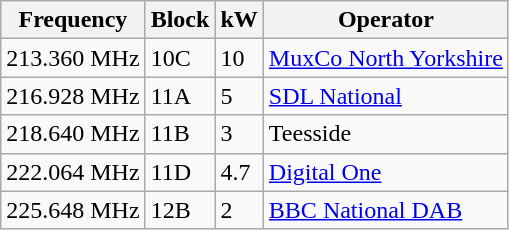<table class="wikitable sortable">
<tr>
<th>Frequency</th>
<th>Block</th>
<th>kW</th>
<th>Operator</th>
</tr>
<tr>
<td>213.360 MHz</td>
<td>10C</td>
<td>10</td>
<td><a href='#'>MuxCo North Yorkshire</a></td>
</tr>
<tr>
<td>216.928 MHz</td>
<td>11A</td>
<td>5</td>
<td><a href='#'>SDL National</a></td>
</tr>
<tr>
<td>218.640 MHz</td>
<td>11B</td>
<td>3</td>
<td>Teesside</td>
</tr>
<tr>
<td>222.064 MHz</td>
<td>11D</td>
<td>4.7</td>
<td><a href='#'>Digital One</a></td>
</tr>
<tr>
<td>225.648 MHz</td>
<td>12B</td>
<td>2</td>
<td><a href='#'>BBC National DAB</a></td>
</tr>
</table>
